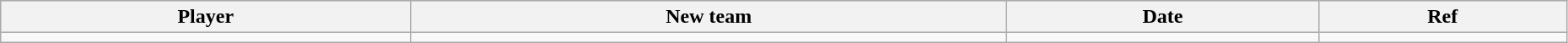<table class="wikitable" width=98%>
<tr style="background:#ddd; text-align:center;">
<th>Player</th>
<th>New team</th>
<th>Date</th>
<th>Ref</th>
</tr>
<tr>
<td></td>
<td></td>
<td></td>
<td></td>
</tr>
</table>
